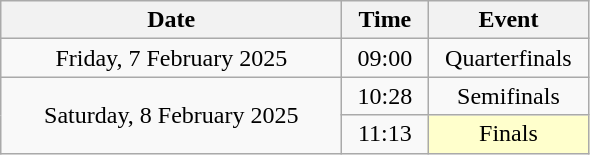<table class = "wikitable" style="text-align:center;">
<tr>
<th width=220>Date</th>
<th width=50>Time</th>
<th width=100>Event</th>
</tr>
<tr>
<td>Friday, 7 February 2025</td>
<td>09:00</td>
<td>Quarterfinals</td>
</tr>
<tr>
<td rowspan=2>Saturday, 8 February 2025</td>
<td>10:28</td>
<td>Semifinals</td>
</tr>
<tr>
<td>11:13</td>
<td bgcolor=ffffcc>Finals</td>
</tr>
</table>
